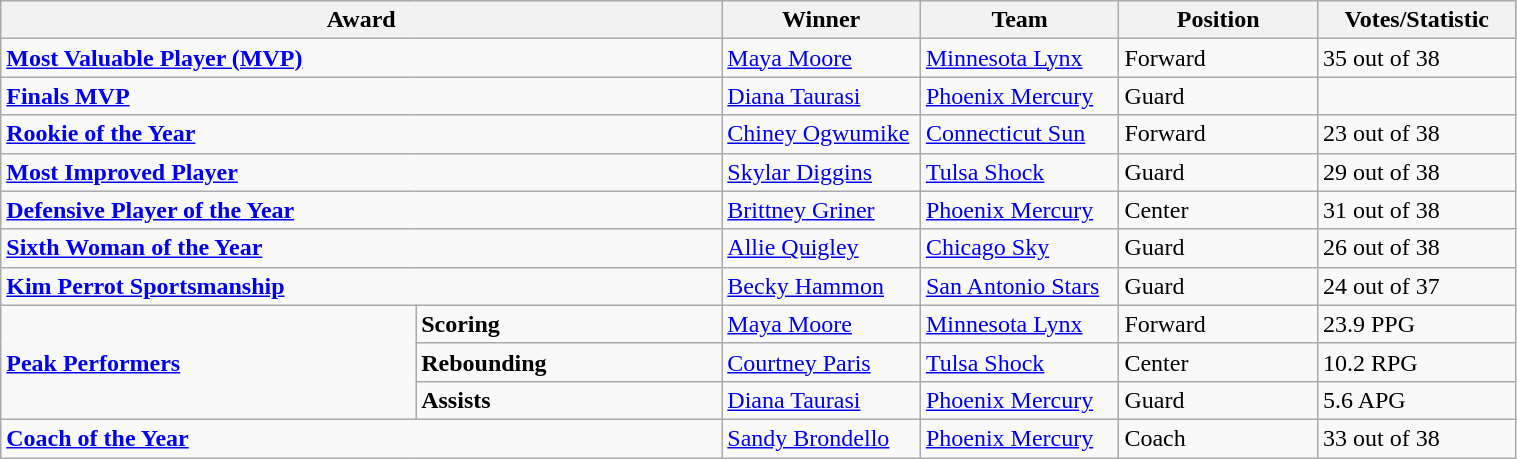<table class="wikitable" style="width: 80%">
<tr>
<th colspan=2 width=150>Award</th>
<th width=125>Winner</th>
<th width="125">Team</th>
<th width="125">Position</th>
<th width=125>Votes/Statistic</th>
</tr>
<tr>
<td colspan=2><strong><a href='#'>Most Valuable Player (MVP)</a></strong></td>
<td><a href='#'>Maya Moore</a></td>
<td><a href='#'>Minnesota Lynx</a></td>
<td>Forward</td>
<td>35 out of 38</td>
</tr>
<tr>
<td colspan=2><strong><a href='#'>Finals MVP</a></strong></td>
<td><a href='#'>Diana Taurasi</a></td>
<td><a href='#'>Phoenix Mercury</a></td>
<td>Guard</td>
<td></td>
</tr>
<tr>
<td colspan=2><strong><a href='#'>Rookie of the Year</a></strong></td>
<td><a href='#'>Chiney Ogwumike</a></td>
<td><a href='#'>Connecticut Sun</a></td>
<td>Forward</td>
<td>23 out of 38</td>
</tr>
<tr>
<td colspan=2><strong><a href='#'>Most Improved Player</a></strong></td>
<td><a href='#'>Skylar Diggins</a></td>
<td><a href='#'>Tulsa Shock</a></td>
<td>Guard</td>
<td>29 out of 38</td>
</tr>
<tr>
<td colspan=2><strong><a href='#'>Defensive Player of the Year</a></strong></td>
<td><a href='#'>Brittney Griner</a></td>
<td><a href='#'>Phoenix Mercury</a></td>
<td>Center</td>
<td>31 out of 38</td>
</tr>
<tr>
<td colspan=2><strong><a href='#'>Sixth Woman of the Year</a></strong></td>
<td><a href='#'>Allie Quigley</a></td>
<td><a href='#'>Chicago Sky</a></td>
<td>Guard</td>
<td>26 out of 38</td>
</tr>
<tr>
<td colspan=2><strong><a href='#'>Kim Perrot Sportsmanship</a></strong></td>
<td><a href='#'>Becky Hammon</a></td>
<td><a href='#'>San Antonio Stars</a></td>
<td>Guard</td>
<td>24 out of 37</td>
</tr>
<tr>
<td rowspan="3"><strong><a href='#'>Peak Performers</a></strong></td>
<td><strong>Scoring</strong></td>
<td><a href='#'>Maya Moore</a></td>
<td><a href='#'>Minnesota Lynx</a></td>
<td>Forward</td>
<td>23.9 PPG</td>
</tr>
<tr>
<td><strong>Rebounding</strong></td>
<td><a href='#'>Courtney Paris</a></td>
<td><a href='#'>Tulsa Shock</a></td>
<td>Center</td>
<td>10.2 RPG</td>
</tr>
<tr>
<td><strong>Assists</strong></td>
<td><a href='#'>Diana Taurasi</a></td>
<td><a href='#'>Phoenix Mercury</a></td>
<td>Guard</td>
<td>5.6 APG</td>
</tr>
<tr>
<td colspan=2><strong><a href='#'>Coach of the Year</a></strong></td>
<td><a href='#'>Sandy Brondello</a></td>
<td><a href='#'>Phoenix Mercury</a></td>
<td>Coach</td>
<td>33 out of 38</td>
</tr>
</table>
